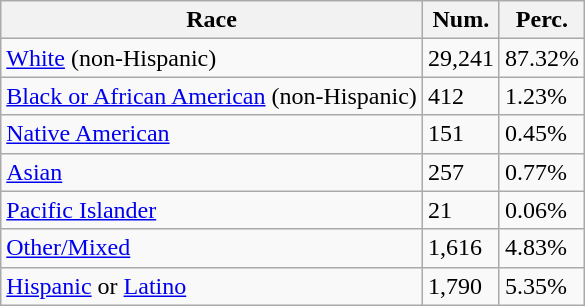<table class="wikitable">
<tr>
<th>Race</th>
<th>Num.</th>
<th>Perc.</th>
</tr>
<tr>
<td><a href='#'>White</a> (non-Hispanic)</td>
<td>29,241</td>
<td>87.32%</td>
</tr>
<tr>
<td><a href='#'>Black or African American</a> (non-Hispanic)</td>
<td>412</td>
<td>1.23%</td>
</tr>
<tr>
<td><a href='#'>Native American</a></td>
<td>151</td>
<td>0.45%</td>
</tr>
<tr>
<td><a href='#'>Asian</a></td>
<td>257</td>
<td>0.77%</td>
</tr>
<tr>
<td><a href='#'>Pacific Islander</a></td>
<td>21</td>
<td>0.06%</td>
</tr>
<tr>
<td><a href='#'>Other/Mixed</a></td>
<td>1,616</td>
<td>4.83%</td>
</tr>
<tr>
<td><a href='#'>Hispanic</a> or <a href='#'>Latino</a></td>
<td>1,790</td>
<td>5.35%</td>
</tr>
</table>
